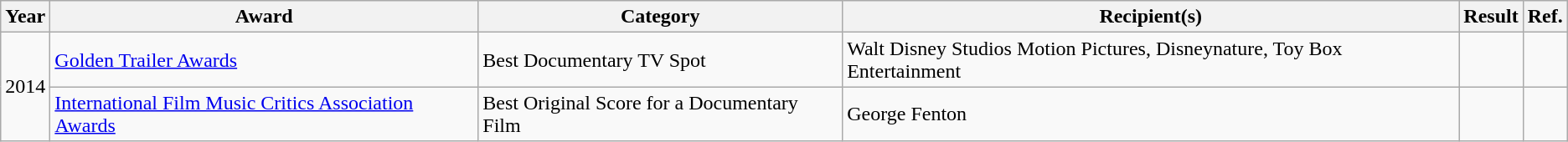<table class="wikitable">
<tr>
<th>Year</th>
<th>Award</th>
<th>Category</th>
<th>Recipient(s)</th>
<th>Result</th>
<th>Ref.</th>
</tr>
<tr>
<td rowspan="2">2014</td>
<td><a href='#'>Golden Trailer Awards</a></td>
<td>Best Documentary TV Spot</td>
<td>Walt Disney Studios Motion Pictures, Disneynature, Toy Box Entertainment</td>
<td></td>
<td style="text-align:center;"></td>
</tr>
<tr>
<td><a href='#'>International Film Music Critics Association Awards</a></td>
<td>Best Original Score for a Documentary Film</td>
<td>George Fenton</td>
<td></td>
<td style="text-align:center;"></td>
</tr>
</table>
